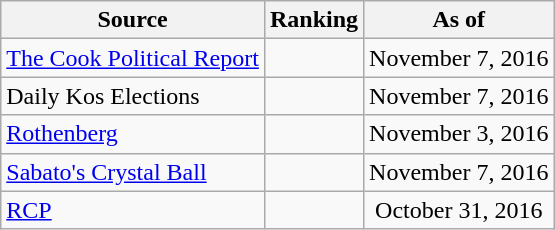<table class="wikitable" style="text-align:center">
<tr>
<th>Source</th>
<th>Ranking</th>
<th>As of</th>
</tr>
<tr>
<td align=left><a href='#'>The Cook Political Report</a></td>
<td></td>
<td>November 7, 2016</td>
</tr>
<tr>
<td align=left>Daily Kos Elections</td>
<td></td>
<td>November 7, 2016</td>
</tr>
<tr>
<td align=left><a href='#'>Rothenberg</a></td>
<td></td>
<td>November 3, 2016</td>
</tr>
<tr>
<td align=left><a href='#'>Sabato's Crystal Ball</a></td>
<td></td>
<td>November 7, 2016</td>
</tr>
<tr>
<td align="left"><a href='#'>RCP</a></td>
<td></td>
<td>October 31, 2016</td>
</tr>
</table>
